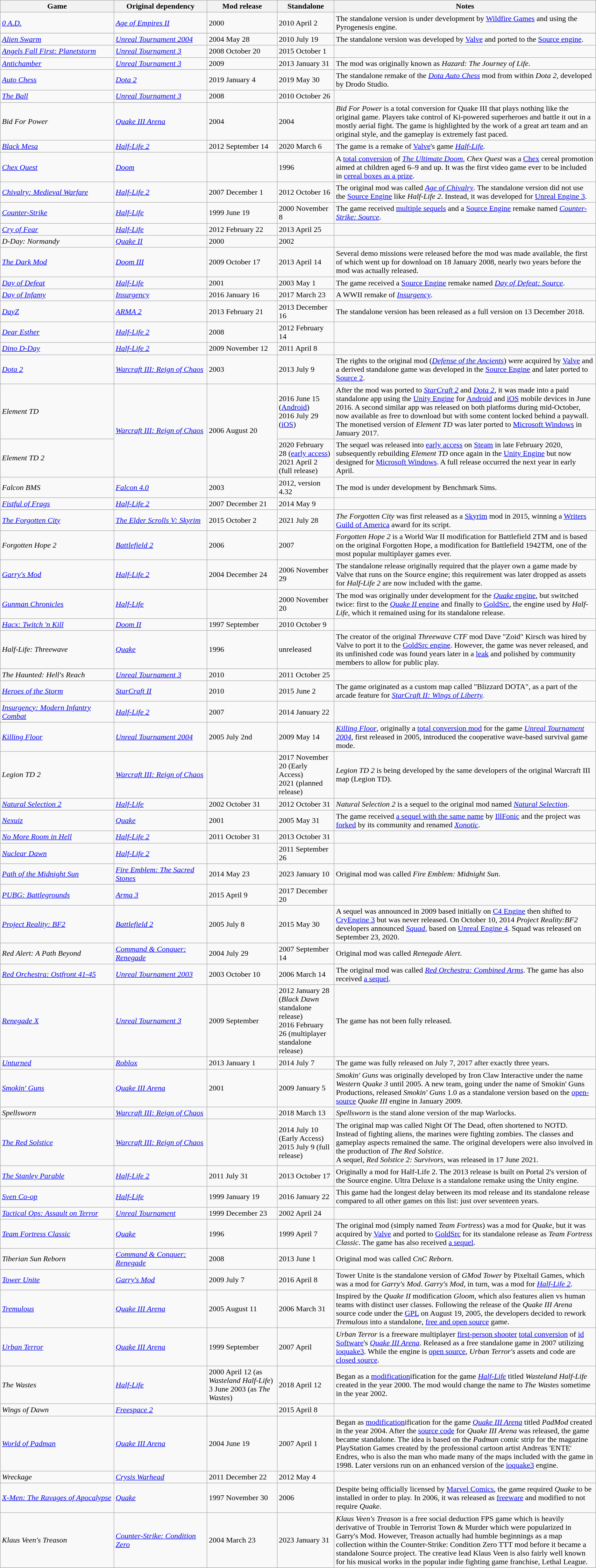<table class="wikitable sortable">
<tr>
<th data-sort-type="text">Game</th>
<th data-sort-type="text">Original dependency</th>
<th data-sort-type="text">Mod release</th>
<th data-sort-type="text">Standalone</th>
<th class="unsortable">Notes</th>
</tr>
<tr>
<td><em><a href='#'>0 A.D.</a></em></td>
<td><em><a href='#'>Age of Empires II</a></em></td>
<td>2000</td>
<td>2010 April 2</td>
<td>The standalone version is under development by <a href='#'>Wildfire Games</a> and using the Pyrogenesis engine.</td>
</tr>
<tr>
</tr>
<tr>
<td><em><a href='#'>Alien Swarm</a></em></td>
<td><em><a href='#'>Unreal Tournament 2004</a></em></td>
<td>2004 May 28</td>
<td>2010 July 19</td>
<td>The standalone version was developed by <a href='#'>Valve</a> and ported to the <a href='#'>Source engine</a>.</td>
</tr>
<tr>
<td><em><a href='#'>Angels Fall First: Planetstorm</a></em></td>
<td><em><a href='#'>Unreal Tournament 3</a></em></td>
<td>2008 October 20</td>
<td>2015 October 1</td>
<td></td>
</tr>
<tr>
<td><em><a href='#'>Antichamber</a></em></td>
<td><em><a href='#'>Unreal Tournament 3</a></em></td>
<td>2009</td>
<td>2013 January 31</td>
<td>The mod was originally known as <em>Hazard: The Journey of Life</em>.</td>
</tr>
<tr>
<td><em><a href='#'>Auto Chess</a></em></td>
<td><em><a href='#'>Dota 2</a></em></td>
<td>2019 January 4</td>
<td>2019 May 30</td>
<td>The standalone remake of the <em><a href='#'>Dota Auto Chess</a></em> mod from within <em>Dota 2</em>, developed by Drodo Studio.</td>
</tr>
<tr>
<td><em><a href='#'>The Ball</a></em></td>
<td><em><a href='#'>Unreal Tournament 3</a></em></td>
<td>2008</td>
<td>2010 October 26</td>
<td></td>
</tr>
<tr>
<td><em>Bid For Power</em></td>
<td><em><a href='#'>Quake III Arena </a></em></td>
<td>2004</td>
<td>2004</td>
<td><em>Bid For Power</em> is a total conversion for Quake III that plays nothing like the original game. Players take control of Ki-powered superheroes and battle it out in a mostly aerial fight. The game is highlighted by the work of a great art team and an original style, and the gameplay is extremely fast paced.</td>
</tr>
<tr>
<td><em><a href='#'>Black Mesa</a></em></td>
<td><em><a href='#'>Half-Life 2</a></em></td>
<td>2012 September 14</td>
<td>2020 March 6</td>
<td>The game is a remake of <a href='#'>Valve</a>'s game <em><a href='#'>Half-Life</a>.</em></td>
</tr>
<tr>
<td><em><a href='#'>Chex Quest</a></em></td>
<td><em><a href='#'>Doom</a></em></td>
<td></td>
<td>1996</td>
<td>A <a href='#'>total conversion</a> of  <em><a href='#'>The Ultimate Doom</a></em>, <em>Chex Quest</em> was a <a href='#'>Chex</a> cereal promotion aimed at children aged 6–9 and up. It was the first video game ever to be included in <a href='#'>cereal boxes as a prize</a>.</td>
</tr>
<tr>
<td><em><a href='#'>Chivalry: Medieval Warfare</a></em></td>
<td><em><a href='#'>Half-Life 2</a></em></td>
<td>2007 December 1</td>
<td>2012 October 16</td>
<td>The original mod was called <em><a href='#'>Age of Chivalry</a></em>. The standalone version did not use the <a href='#'>Source Engine</a> like <em>Half-Life 2</em>. Instead, it was developed for <a href='#'>Unreal Engine 3</a>.</td>
</tr>
<tr>
<td><em><a href='#'>Counter-Strike</a></em></td>
<td><em><a href='#'>Half-Life</a></em></td>
<td>1999 June 19</td>
<td>2000 November 8</td>
<td>The game received <a href='#'>multiple sequels</a> and a <a href='#'>Source Engine</a> remake named <em><a href='#'>Counter-Strike: Source</a></em>.</td>
</tr>
<tr>
<td><em><a href='#'>Cry of Fear</a></em></td>
<td><em><a href='#'>Half-Life</a></em></td>
<td>2012 February 22</td>
<td>2013 April 25</td>
<td></td>
</tr>
<tr>
<td><em>D-Day: Normandy</em></td>
<td><em><a href='#'>Quake II</a></em></td>
<td>2000</td>
<td>2002</td>
<td></td>
</tr>
<tr>
<td><em><a href='#'>The Dark Mod</a></em></td>
<td><em><a href='#'>Doom III</a></em></td>
<td>2009 October 17</td>
<td>2013 April 14</td>
<td>Several demo missions were released before the mod was made available, the first of which went up for download on 18 January 2008, nearly two years before the mod was actually released.</td>
</tr>
<tr>
<td><em><a href='#'>Day of Defeat</a></em></td>
<td><em><a href='#'>Half-Life</a></em></td>
<td>2001</td>
<td>2003 May 1</td>
<td>The game received a <a href='#'>Source Engine</a> remake named <em><a href='#'>Day of Defeat: Source</a></em>.</td>
</tr>
<tr>
<td><em><a href='#'>Day of Infamy</a></em></td>
<td><em><a href='#'>Insurgency</a></em></td>
<td>2016 January 16</td>
<td>2017 March 23</td>
<td>A WWII remake of <em><a href='#'>Insurgency</a></em>.</td>
</tr>
<tr>
<td><em><a href='#'>DayZ</a></em></td>
<td><em><a href='#'>ARMA 2</a></em></td>
<td>2013 February 21</td>
<td>2013 December 16</td>
<td>The standalone version has been released as a full version on 13 December 2018.</td>
</tr>
<tr>
<td><em><a href='#'>Dear Esther</a></em></td>
<td><em><a href='#'>Half-Life 2</a></em></td>
<td>2008</td>
<td>2012 February 14</td>
<td></td>
</tr>
<tr>
<td><em><a href='#'>Dino D-Day</a></em></td>
<td><em><a href='#'>Half-Life 2</a></em></td>
<td>2009 November 12</td>
<td>2011 April 8</td>
<td></td>
</tr>
<tr>
<td><em><a href='#'>Dota 2</a></em></td>
<td style="white-space: nowrap;"><em><a href='#'>Warcraft III: Reign of Chaos</a></em></td>
<td>2003</td>
<td>2013 July 9</td>
<td>The rights to the original mod (<em><a href='#'>Defense of the Ancients</a></em>) were acquired by <a href='#'>Valve</a> and a derived standalone game was developed in the <a href='#'>Source Engine</a> and later ported to <a href='#'>Source 2</a>.</td>
</tr>
<tr>
<td><em>Element TD</em></td>
<td rowspan="2"><em><a href='#'>Warcraft III: Reign of Chaos</a></em></td>
<td rowspan="2">2006 August 20</td>
<td>2016 June 15<br>(<a href='#'>Android</a>)<br>2016 July 29 (<a href='#'>iOS</a>)</td>
<td>After the mod was ported to <em><a href='#'>StarCraft 2</a></em> and <em><a href='#'>Dota 2</a></em>, it was made into a paid standalone app using the <a href='#'>Unity Engine</a> for <a href='#'>Android</a> and <a href='#'>iOS</a> mobile devices in June 2016. A second similar app was released on both platforms during mid-October, now available as free to download but with some content locked behind a paywall. The monetised version of <em>Element TD</em> was later ported to <a href='#'>Microsoft Windows</a> in January 2017.</td>
</tr>
<tr>
<td><em>Element TD 2</em></td>
<td>2020 February 28 (<a href='#'>early access</a>)<br>2021 April 2 (full release)</td>
<td>The sequel was released into <a href='#'>early access</a> on <a href='#'>Steam</a> in late February 2020, subsequently rebuilding <em>Element TD</em> once again in the <a href='#'>Unity Engine</a> but now designed for <a href='#'>Microsoft Windows</a>. A full release occurred the next year in early April.</td>
</tr>
<tr>
<td><em>Falcon BMS</em></td>
<td><em><a href='#'>Falcon 4.0</a></em></td>
<td>2003</td>
<td>2012, version 4.32</td>
<td>The mod is under development by Benchmark Sims.</td>
</tr>
<tr>
<td><em><a href='#'>Fistful of Frags</a></em></td>
<td><em><a href='#'>Half-Life 2</a></em></td>
<td>2007 December 21</td>
<td>2014 May 9</td>
<td></td>
</tr>
<tr>
<td><em><a href='#'>The Forgotten City</a></em></td>
<td><em><a href='#'>The Elder Scrolls V: Skyrim</a></em></td>
<td>2015 October 2</td>
<td>2021 July 28</td>
<td><em>The Forgotten City</em> was first released as a <a href='#'>Skyrim</a> mod in 2015, winning a <a href='#'>Writers Guild of America</a> award for its script.</td>
</tr>
<tr>
<td><em>Forgotten Hope 2</em></td>
<td><em><a href='#'>Battlefield 2 </a></em></td>
<td>2006</td>
<td>2007</td>
<td><em>Forgotten Hope 2</em> is a World War II modification for Battlefield 2TM and is based on the original Forgotten Hope, a modification for Battlefield 1942TM, one of the most popular multiplayer games ever.</td>
</tr>
<tr>
<td><em><a href='#'>Garry's Mod</a></em></td>
<td><em><a href='#'>Half-Life 2</a></em></td>
<td style="white-space: nowrap;">2004 December 24</td>
<td>2006 November 29</td>
<td>The standalone release originally required that the player own a game made by Valve that runs on the Source engine; this requirement was later dropped as assets for <em>Half-Life 2</em> are now included with the game.</td>
</tr>
<tr>
<td><em><a href='#'>Gunman Chronicles</a></em></td>
<td><em><a href='#'>Half-Life</a></em></td>
<td></td>
<td>2000 November 20</td>
<td>The mod was originally under development for the <a href='#'><em>Quake</em> engine</a>, but switched twice: first to the <a href='#'><em>Quake II</em> engine</a> and finally to <a href='#'>GoldSrc</a>, the engine used by <em>Half-Life</em>, which it remained using for its standalone release.</td>
</tr>
<tr>
<td><em><a href='#'>Hacx: Twitch 'n Kill</a></em></td>
<td><em><a href='#'>Doom II</a></em></td>
<td>1997 September</td>
<td>2010 October 9</td>
<td></td>
</tr>
<tr>
<td><em>Half-Life: Threewave</em></td>
<td><em><a href='#'>Quake</a></em></td>
<td>1996</td>
<td>unreleased</td>
<td>The creator of the original <em>Threewave CTF</em> mod Dave "Zoid" Kirsch was hired by Valve to port it to the <a href='#'>GoldSrc engine</a>. However, the game was never released, and its unfinished code was found years later in a <a href='#'>leak</a> and polished by community members to allow for public play.</td>
</tr>
<tr>
<td><em>The Haunted: Hell's Reach</em></td>
<td><em><a href='#'>Unreal Tournament 3</a></em></td>
<td>2010</td>
<td>2011 October 25</td>
<td></td>
</tr>
<tr>
<td><em><a href='#'>Heroes of the Storm</a></em></td>
<td><em><a href='#'>StarCraft II</a></em></td>
<td>2010</td>
<td>2015 June 2</td>
<td>The game originated as a custom map called "Blizzard DOTA", as a part of the arcade feature for <em><a href='#'>StarCraft II: Wings of Liberty</a>.</em></td>
</tr>
<tr>
<td><em><a href='#'>Insurgency: Modern Infantry Combat</a></em></td>
<td><em><a href='#'>Half-Life 2</a></em></td>
<td>2007</td>
<td>2014 January 22</td>
</tr>
<tr>
<td><em><a href='#'>Killing Floor</a></em></td>
<td><em><a href='#'>Unreal Tournament 2004</a></em></td>
<td>2005 July 2nd</td>
<td>2009 May 14</td>
<td><em><a href='#'>Killing Floor</a></em>, originally a <a href='#'>total conversion mod</a> for the game <em><a href='#'>Unreal Tournament 2004</a></em>, first released in 2005, introduced the cooperative wave-based survival game mode.</td>
</tr>
<tr>
<td><em>Legion TD 2</em></td>
<td><em><a href='#'>Warcraft III: Reign of Chaos</a></em></td>
<td></td>
<td>2017 November 20 (Early Access)<br>2021 (planned release)</td>
<td><em>Legion TD 2</em> is being developed by the same developers of the original Warcraft III map (Legion TD).</td>
</tr>
<tr>
<td><em><a href='#'>Natural Selection 2</a></em></td>
<td><em><a href='#'>Half-Life</a></em></td>
<td>2002 October 31</td>
<td>2012 October 31</td>
<td><em>Natural Selection 2</em> is a sequel to the original mod named <em><a href='#'>Natural Selection</a></em>.</td>
</tr>
<tr>
<td><em><a href='#'>Nexuiz</a></em></td>
<td><em><a href='#'>Quake</a></em></td>
<td>2001</td>
<td>2005 May 31</td>
<td>The game received <a href='#'>a sequel with the same name</a> by <a href='#'>IllFonic</a> and the project was <a href='#'>forked</a> by its community and renamed <em><a href='#'>Xonotic</a></em>.</td>
</tr>
<tr>
<td><em><a href='#'>No More Room in Hell</a></em></td>
<td><em><a href='#'>Half-Life 2</a></em></td>
<td>2011 October 31</td>
<td>2013 October 31</td>
<td></td>
</tr>
<tr>
<td><em><a href='#'>Nuclear Dawn</a></em></td>
<td><em><a href='#'>Half-Life 2</a></em></td>
<td></td>
<td>2011 September 26</td>
<td></td>
</tr>
<tr>
<td><em><a href='#'>Path of the Midnight Sun</a></em></td>
<td><em><a href='#'>Fire Emblem: The Sacred Stones</a></em></td>
<td>2014 May 23</td>
<td>2023 January 10</td>
<td>Original mod was called <em>Fire Emblem: Midnight Sun</em>.</td>
</tr>
<tr>
<td><em><a href='#'>PUBG: Battlegrounds</a></em></td>
<td><em><a href='#'>Arma 3</a></em></td>
<td>2015 April 9</td>
<td>2017 December 20</td>
<td></td>
</tr>
<tr>
<td><em><a href='#'>Project Reality: BF2</a></em></td>
<td><em><a href='#'>Battlefield 2</a></em></td>
<td>2005 July 8</td>
<td>2015 May 30</td>
<td>A sequel was announced in 2009 based initially on <a href='#'>C4 Engine</a> then shifted to <a href='#'>CryEngine 3</a> but was never released. On October 10, 2014 <em>Project Reality:BF2</em> developers announced <a href='#'><em>Squad</em></a>, based on <a href='#'>Unreal Engine 4</a>. Squad was released on September 23, 2020.</td>
</tr>
<tr>
<td><em>Red Alert: A Path Beyond</em></td>
<td><em><a href='#'>Command & Conquer: Renegade</a></em></td>
<td>2004 July 29</td>
<td>2007 September 14</td>
<td>Original mod was called <em>Renegade Alert</em>.</td>
</tr>
<tr>
<td><em><a href='#'>Red Orchestra: Ostfront 41-45</a></em></td>
<td><em><a href='#'>Unreal Tournament 2003</a></em></td>
<td>2003 October 10</td>
<td>2006 March 14</td>
<td>The original mod was called <em><a href='#'>Red Orchestra: Combined Arms</a></em>. The game has also received <a href='#'>a sequel</a>.</td>
</tr>
<tr>
<td><em><a href='#'>Renegade X</a></em></td>
<td><em><a href='#'>Unreal Tournament 3</a></em></td>
<td>2009 September</td>
<td>2012 January 28 (<em>Black Dawn</em> standalone release)<br> 2016 February 26 (multiplayer standalone release)</td>
<td>The game has not been fully released.</td>
</tr>
<tr>
<td><em><a href='#'>Unturned</a></em></td>
<td><em><a href='#'>Roblox</a></em></td>
<td>2013 January 1</td>
<td>2014 July 7</td>
<td>The game was fully released on July 7, 2017 after exactly three years.</td>
</tr>
<tr>
<td><em><a href='#'>Smokin' Guns</a></em></td>
<td><em><a href='#'>Quake III Arena</a></em></td>
<td>2001</td>
<td>2009 January  5</td>
<td><em>Smokin' Guns</em> was originally developed by Iron Claw Interactive under the name <em>Western Quake 3</em> until 2005. A new team, going under the name of Smokin' Guns Productions, released <em>Smokin' Guns</em> 1.0 as a standalone version based on the <a href='#'>open-source</a> <em>Quake III</em> engine in January 2009.</td>
</tr>
<tr>
<td><em>Spellsworn</em></td>
<td><em><a href='#'>Warcraft III: Reign of Chaos</a></em></td>
<td></td>
<td>2018 March 13</td>
<td><em>Spellsworn</em> is the stand alone version of the map Warlocks.</td>
</tr>
<tr>
<td><em><a href='#'>The Red Solstice</a></em></td>
<td><em><a href='#'>Warcraft III: Reign of Chaos</a></em></td>
<td></td>
<td>2014 July 10 (Early Access)<br>2015 July 9 (full release)</td>
<td>The original map was called Night Of The Dead, often shortened to NOTD.<br>Instead of fighting aliens, the marines were fighting zombies. The classes and gameplay aspects remained the same. The original developers were also involved in the production of <em>The Red Solstice</em>.<br>A sequel, <em>Red Solstice 2: Survivors</em>, was released in 17 June 2021.</td>
</tr>
<tr>
<td><em><a href='#'>The Stanley Parable</a></em></td>
<td><em><a href='#'>Half-Life 2</a></em></td>
<td>2011 July 31</td>
<td>2013 October 17</td>
<td>Originally a mod for Half-Life 2. The 2013 release is built on Portal 2's version of the Source engine. Ultra Deluxe is a standalone remake using the Unity engine.</td>
</tr>
<tr>
<td><em><a href='#'>Sven Co-op</a></em></td>
<td><em><a href='#'>Half-Life</a></em></td>
<td>1999 January 19</td>
<td>2016 January 22</td>
<td>This game had the longest delay between its mod release and its standalone release compared to all other games on this list: just over seventeen years.</td>
</tr>
<tr>
<td><em><a href='#'>Tactical Ops: Assault on Terror</a></em></td>
<td><em><a href='#'>Unreal Tournament</a></em></td>
<td>1999 December 23</td>
<td>2002 April 24</td>
<td></td>
</tr>
<tr>
<td><em><a href='#'>Team Fortress Classic</a></em></td>
<td><em><a href='#'>Quake</a></em></td>
<td>1996</td>
<td>1999 April 7</td>
<td>The original mod (simply named <em>Team Fortress</em>) was a mod for <em>Quake</em>, but it was acquired by <a href='#'>Valve</a> and ported to <a href='#'>GoldSrc</a> for its standalone release as <em>Team Fortress Classic</em>. The game has also received <a href='#'>a sequel</a>.</td>
</tr>
<tr>
<td><em>Tiberian Sun Reborn</em></td>
<td><em><a href='#'>Command & Conquer: Renegade</a></em></td>
<td>2008</td>
<td>2013 June 1</td>
<td>Original mod was called <em>CnC Reborn</em>.</td>
</tr>
<tr>
<td style="white-space: nowrap;"><em><a href='#'>Tower Unite</a></em></td>
<td><em><a href='#'>Garry's Mod</a></em></td>
<td>2009 July 7</td>
<td>2016 April 8</td>
<td>Tower Unite is the standalone version of <em>GMod Tower</em> by Pixeltail Games, which was a mod for <em>Garry's Mod</em>. <em>Garry's Mod</em>, in turn, was a mod for <em><a href='#'>Half-Life 2</a></em>.</td>
</tr>
<tr>
<td><em><a href='#'>Tremulous</a></em></td>
<td><em><a href='#'>Quake III Arena</a></em></td>
<td>2005 August 11</td>
<td>2006 March 31</td>
<td>Inspired by the <em>Quake II</em> modification <em>Gloom</em>, which also features alien vs human teams with distinct user classes. Following the release of the <em>Quake III Arena</em> source code under the <a href='#'>GPL</a> on August 19, 2005, the developers decided to rework <em>Tremulous</em> into a standalone, <a href='#'>free and open source</a> game.</td>
</tr>
<tr>
<td><em><a href='#'>Urban Terror</a></em></td>
<td><em><a href='#'>Quake III Arena</a></em></td>
<td>1999 September</td>
<td>2007 April</td>
<td><em>Urban Terror</em> is a freeware multiplayer <a href='#'>first-person shooter</a> <a href='#'>total conversion</a> of <a href='#'>id Software</a>'s <em><a href='#'>Quake III Arena</a></em>. Released as a free standalone game in 2007 utilizing <a href='#'>ioquake3</a>. While the engine is <a href='#'>open source</a>, <em>Urban Terror's</em> assets and code are <a href='#'>closed source</a>.</td>
</tr>
<tr>
<td><em>The Wastes</em></td>
<td><em><a href='#'>Half-Life</a></em></td>
<td>2000 April 12 (as <em>Wasteland Half-Life</em>)<br> 3 June 2003 (as <em>The Wastes</em>)</td>
<td>2018 April 12</td>
<td>Began as a <a href='#'>modification</a>ification for the game <em><a href='#'>Half-Life</a></em> titled <em>Wasteland Half-Life</em> created in the year 2000. The mod would change the name to <em>The Wastes</em> sometime in the year 2002.</td>
</tr>
<tr>
<td><em>Wings of Dawn</em></td>
<td><em><a href='#'>Freespace 2</a></em></td>
<td></td>
<td>2015 April 8</td>
<td></td>
</tr>
<tr>
<td><em><a href='#'>World of Padman</a></em></td>
<td><em><a href='#'>Quake III Arena</a></em></td>
<td>2004 June 19</td>
<td>2007 April 1</td>
<td>Began as <a href='#'>modification</a>ification for the game <em><a href='#'>Quake III Arena</a></em> titled <em>PadMod</em> created in the year 2004. After the <a href='#'>source code</a> for <em>Quake III Arena</em> was released, the game became standalone. The idea is based on the <em>Padman</em> comic strip for the magazine PlayStation Games created by the professional cartoon artist Andreas 'ENTE' Endres, who is also the man who made many of the maps included with the game in 1998. Later versions run on an enhanced version of the <a href='#'>ioquake3</a> engine.</td>
</tr>
<tr>
<td><em>Wreckage</em></td>
<td><em><a href='#'>Crysis Warhead</a></em></td>
<td>2011 December 22</td>
<td>2012 May 4</td>
</tr>
<tr>
<td style="white-space: nowrap;"><em><a href='#'>X-Men: The Ravages of Apocalypse</a></em></td>
<td><em><a href='#'>Quake</a></em></td>
<td>1997 November 30</td>
<td>2006</td>
<td>Despite being officially licensed by <a href='#'>Marvel Comics</a>, the game required <em>Quake</em> to be installed in order to play. In 2006, it was released as <a href='#'>freeware</a> and modified to not require <em>Quake</em>.</td>
</tr>
<tr>
<td><em>Klaus Veen's Treason</em></td>
<td><em><a href='#'>Counter-Strike: Condition Zero</a></em></td>
<td>2004 March 23</td>
<td>2023 January 31</td>
<td><em>Klaus Veen's Treason</em> is a free social deduction FPS game which is heavily derivative of Trouble in Terrorist Town & Murder which were popularized in Garry's Mod. However, Treason actually had humble beginnings as a map collection within the Counter-Strike: Condition Zero TTT mod before it became a standalone Source project. The creative lead Klaus Veen is also fairly well known for his musical works in the popular indie fighting game franchise, Lethal League.</td>
</tr>
</table>
